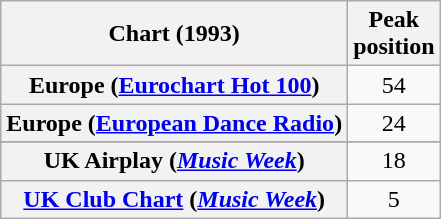<table class="wikitable sortable plainrowheaders" style="text-align:center">
<tr>
<th>Chart (1993)</th>
<th>Peak<br>position</th>
</tr>
<tr>
<th scope="row">Europe (<a href='#'>Eurochart Hot 100</a>)</th>
<td>54</td>
</tr>
<tr>
<th scope="row">Europe (<a href='#'>European Dance Radio</a>)</th>
<td>24</td>
</tr>
<tr>
</tr>
<tr>
</tr>
<tr>
<th scope="row">UK Airplay (<em><a href='#'>Music Week</a></em>)</th>
<td>18</td>
</tr>
<tr>
<th scope="row"><a href='#'>UK Club Chart</a> (<em><a href='#'>Music Week</a></em>)</th>
<td>5</td>
</tr>
</table>
